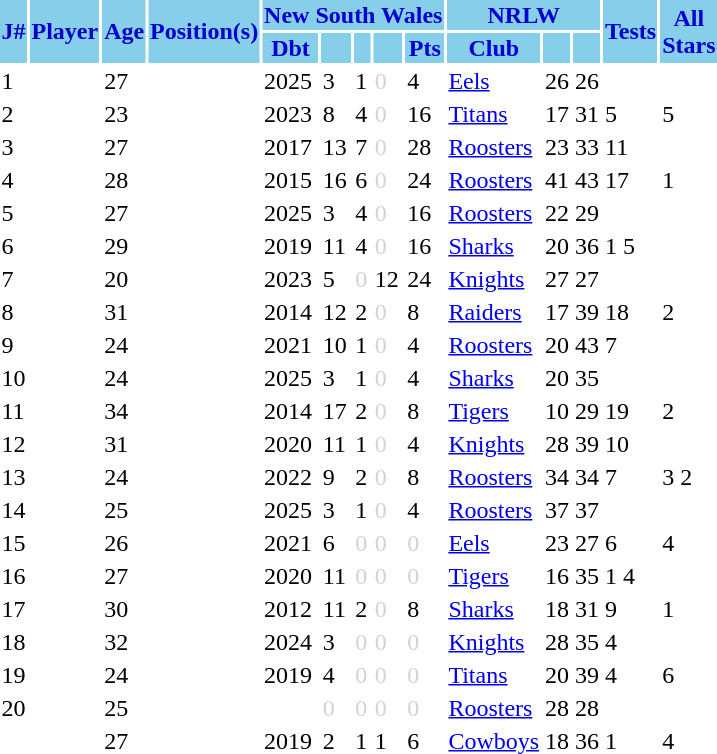<table>
<tr style="background:skyblue; color:#0000cd;">
<th rowspan=2>J#</th>
<th rowspan=2>Player</th>
<th rowspan=2>Age</th>
<th rowspan=2>Position(s)</th>
<th colspan=5>New South Wales</th>
<th colspan=3>NRLW</th>
<th rowspan=2>Tests</th>
<th rowspan=2>All <br> Stars</th>
</tr>
<tr style="background:skyblue; color:#0000cd;">
<th>Dbt</th>
<th></th>
<th></th>
<th></th>
<th>Pts</th>
<th>Club</th>
<th></th>
<th></th>
</tr>
<tr>
<td>1</td>
<td align=left></td>
<td>27</td>
<td align=center></td>
<td>2025</td>
<td>3</td>
<td>1</td>
<td style="color:lightgray">0</td>
<td>4</td>
<td align=left> <a href='#'>Eels</a></td>
<td>26</td>
<td>26</td>
<td></td>
<td></td>
</tr>
<tr>
<td>2</td>
<td align=left></td>
<td>23</td>
<td align=center></td>
<td>2023</td>
<td>8</td>
<td>4</td>
<td style="color:lightgray">0</td>
<td>16</td>
<td align=left> <a href='#'>Titans</a></td>
<td>17</td>
<td>31</td>
<td align=left> 5</td>
<td align=left> 5</td>
</tr>
<tr>
<td>3</td>
<td align=left></td>
<td>27</td>
<td align=center></td>
<td>2017</td>
<td>13</td>
<td>7</td>
<td style="color:lightgray">0</td>
<td>28</td>
<td align=left> <a href='#'>Roosters</a></td>
<td>23</td>
<td>33</td>
<td align=left> 11</td>
<td></td>
</tr>
<tr>
<td>4</td>
<td align=left></td>
<td>28</td>
<td align=center></td>
<td>2015</td>
<td>16</td>
<td>6</td>
<td style="color:lightgray">0</td>
<td>24</td>
<td align=left> <a href='#'>Roosters</a></td>
<td>41</td>
<td>43</td>
<td align=left> 17</td>
<td align=left> 1</td>
</tr>
<tr>
<td>5</td>
<td align=left></td>
<td>27</td>
<td align=center></td>
<td>2025</td>
<td>3</td>
<td>4</td>
<td style="color:lightgray">0</td>
<td>16</td>
<td align=left> <a href='#'>Roosters</a></td>
<td>22</td>
<td>29</td>
<td></td>
<td></td>
</tr>
<tr>
<td>6</td>
<td align=left></td>
<td>29</td>
<td align=center></td>
<td>2019</td>
<td>11</td>
<td>4</td>
<td style="color:lightgray">0</td>
<td>16</td>
<td align=left> <a href='#'>Sharks</a></td>
<td>20</td>
<td>36</td>
<td align=left> 1  5</td>
<td></td>
</tr>
<tr>
<td>7</td>
<td align=left></td>
<td>20</td>
<td align=center></td>
<td>2023</td>
<td>5</td>
<td style="color:lightgray">0</td>
<td>12</td>
<td>24</td>
<td align=left> <a href='#'>Knights</a></td>
<td>27</td>
<td>27</td>
<td></td>
<td></td>
</tr>
<tr>
<td>8</td>
<td align=left></td>
<td>31</td>
<td align=center></td>
<td>2014</td>
<td>12</td>
<td>2</td>
<td style="color:lightgray">0</td>
<td>8</td>
<td align=left> <a href='#'>Raiders</a></td>
<td>17</td>
<td>39</td>
<td align=left> 18</td>
<td align=left> 2</td>
</tr>
<tr>
<td>9</td>
<td align=left></td>
<td>24</td>
<td align=center></td>
<td>2021</td>
<td>10</td>
<td>1</td>
<td style="color:lightgray">0</td>
<td>4</td>
<td align=left> <a href='#'>Roosters</a></td>
<td>20</td>
<td>43</td>
<td align=left> 7</td>
<td></td>
</tr>
<tr>
<td>10</td>
<td align=left></td>
<td>24</td>
<td align=center></td>
<td>2025</td>
<td>3</td>
<td>1</td>
<td style="color:lightgray">0</td>
<td>4</td>
<td align=left> <a href='#'>Sharks</a></td>
<td>20</td>
<td>35</td>
<td></td>
<td></td>
</tr>
<tr>
<td>11</td>
<td align=left></td>
<td>34</td>
<td align=center></td>
<td>2014</td>
<td>17</td>
<td>2</td>
<td style="color:lightgray">0</td>
<td>8</td>
<td align=left> <a href='#'>Tigers</a></td>
<td>10</td>
<td>29</td>
<td align=left> 19</td>
<td align=left> 2</td>
</tr>
<tr>
<td>12</td>
<td align=left></td>
<td>31</td>
<td align=center></td>
<td>2020</td>
<td>11</td>
<td>1</td>
<td style="color:lightgray">0</td>
<td>4</td>
<td align=left> <a href='#'>Knights</a></td>
<td>28</td>
<td>39</td>
<td align=left> 10</td>
<td></td>
</tr>
<tr>
<td>13</td>
<td align=left></td>
<td>24</td>
<td align=center></td>
<td>2022</td>
<td>9</td>
<td>2</td>
<td style="color:lightgray">0</td>
<td>8</td>
<td align=left> <a href='#'>Roosters</a></td>
<td>34</td>
<td>34</td>
<td align=left> 7</td>
<td align=left> 3  2</td>
</tr>
<tr>
<td>14</td>
<td align=left></td>
<td>25</td>
<td align=center></td>
<td>2025</td>
<td>3</td>
<td>1</td>
<td style="color:lightgray">0</td>
<td>4</td>
<td align=left> <a href='#'>Roosters</a></td>
<td>37</td>
<td>37</td>
<td></td>
<td></td>
</tr>
<tr>
<td>15</td>
<td align=left></td>
<td>26</td>
<td align=center></td>
<td>2021</td>
<td>6</td>
<td style="color:lightgray">0</td>
<td style="color:lightgray">0</td>
<td style="color:lightgray">0</td>
<td align=left> <a href='#'>Eels</a></td>
<td>23</td>
<td>27</td>
<td align=left> 6</td>
<td align=left> 4</td>
</tr>
<tr>
<td>16</td>
<td align=left></td>
<td>27</td>
<td align=center></td>
<td>2020</td>
<td>11</td>
<td style="color:lightgray">0</td>
<td style="color:lightgray">0</td>
<td style="color:lightgray">0</td>
<td align=left> <a href='#'>Tigers</a></td>
<td>16</td>
<td>35</td>
<td align=left> 1  4</td>
<td></td>
</tr>
<tr>
<td>17</td>
<td align=left></td>
<td>30</td>
<td align=center></td>
<td>2012</td>
<td>11</td>
<td>2</td>
<td style="color:lightgray">0</td>
<td>8</td>
<td align=left> <a href='#'>Sharks</a></td>
<td>18</td>
<td>31</td>
<td align=left> 9</td>
<td align=left> 1</td>
</tr>
<tr>
<td>18</td>
<td align=left></td>
<td>32</td>
<td align=center></td>
<td>2024</td>
<td>3</td>
<td style="color:lightgray">0</td>
<td style="color:lightgray">0</td>
<td style="color:lightgray">0</td>
<td align=left> <a href='#'>Knights</a></td>
<td>28</td>
<td>35</td>
<td align=left> 4</td>
<td></td>
</tr>
<tr>
<td>19</td>
<td align=left></td>
<td>24</td>
<td align=center></td>
<td>2019</td>
<td>4</td>
<td style="color:lightgray">0</td>
<td style="color:lightgray">0</td>
<td style="color:lightgray">0</td>
<td align=left> <a href='#'>Titans</a></td>
<td>20</td>
<td>39</td>
<td align=left> 4</td>
<td align=left> 6</td>
</tr>
<tr>
<td>20</td>
<td align=left></td>
<td>25</td>
<td align=center></td>
<td></td>
<td style="color:lightgray">0</td>
<td style="color:lightgray">0</td>
<td style="color:lightgray">0</td>
<td style="color:lightgray">0</td>
<td align=left> <a href='#'>Roosters</a></td>
<td>28</td>
<td>28</td>
<td></td>
<td></td>
</tr>
<tr>
<td></td>
<td align=left></td>
<td>27</td>
<td align=center></td>
<td>2019</td>
<td>2</td>
<td>1</td>
<td>1</td>
<td>6</td>
<td align=left> <a href='#'>Cowboys</a></td>
<td>18</td>
<td>36</td>
<td align=left> 1</td>
<td align=left> 4</td>
</tr>
</table>
